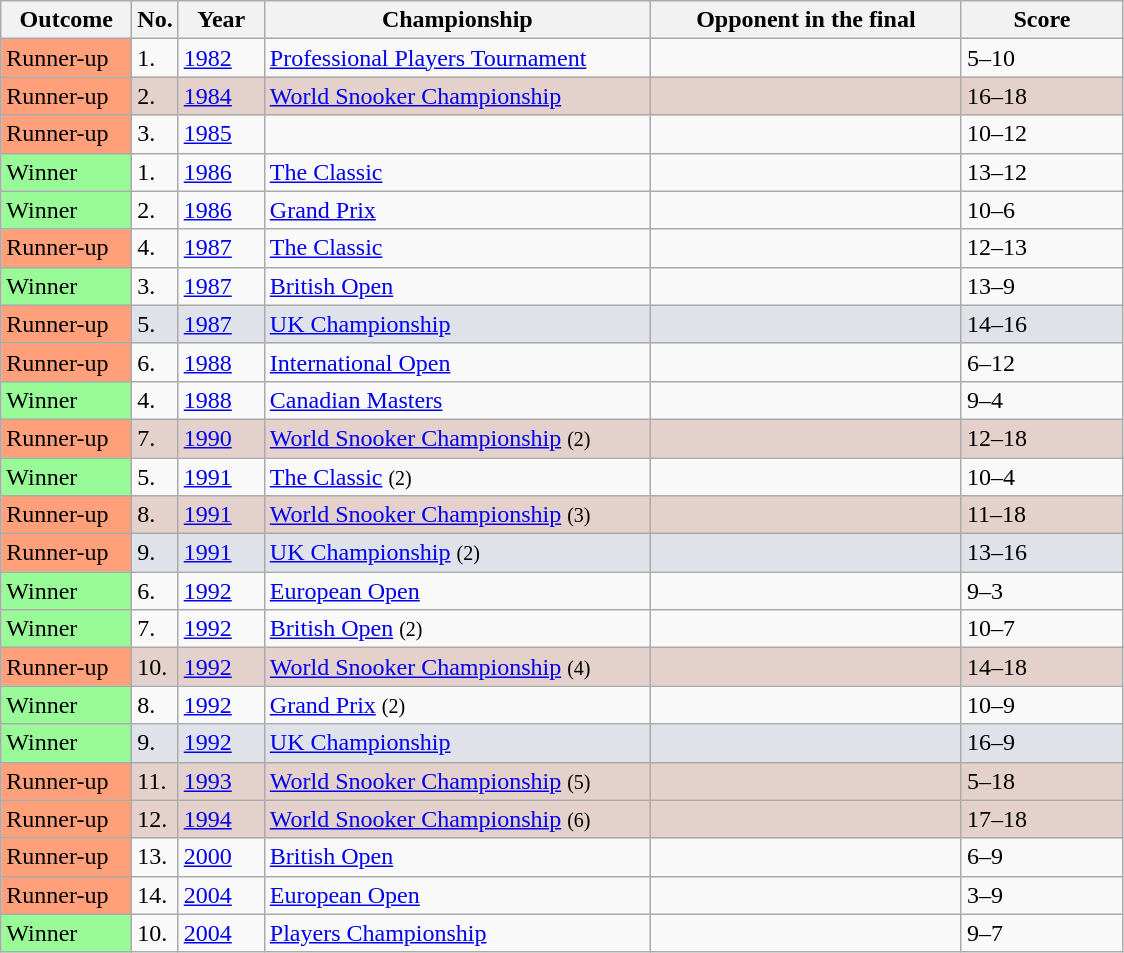<table class="sortable wikitable">
<tr>
<th width="80">Outcome</th>
<th width="20">No.</th>
<th width="50">Year</th>
<th width="250">Championship</th>
<th width="200">Opponent in the final</th>
<th width="100">Score</th>
</tr>
<tr>
<td style="background:#ffa07a;">Runner-up</td>
<td>1.</td>
<td><a href='#'>1982</a></td>
<td><a href='#'>Professional Players Tournament</a></td>
<td data-sort-value="Reardon, Ray"></td>
<td>5–10</td>
</tr>
<tr style="background:#e5d1cb;">
<td style="background:#ffa07a;">Runner-up</td>
<td>2.</td>
<td><a href='#'>1984</a></td>
<td><a href='#'>World Snooker Championship</a></td>
<td data-sort-value="Davis, Steve"></td>
<td>16–18</td>
</tr>
<tr>
<td style="background:#ffa07a;">Runner-up</td>
<td>3.</td>
<td><a href='#'>1985</a></td>
<td></td>
<td data-sort-value="Thorburn, Cliff"></td>
<td>10–12</td>
</tr>
<tr>
<td style="background:#98FB98">Winner</td>
<td>1.</td>
<td><a href='#'>1986</a></td>
<td><a href='#'>The Classic</a></td>
<td data-sort-value="Thorburn, Cliff"></td>
<td>13–12</td>
</tr>
<tr>
<td style="background:#98FB98">Winner</td>
<td>2.</td>
<td><a href='#'>1986</a></td>
<td><a href='#'>Grand Prix</a></td>
<td data-sort-value="Williams, Rex"></td>
<td>10–6</td>
</tr>
<tr>
<td style="background:#ffa07a;">Runner-up</td>
<td>4.</td>
<td><a href='#'>1987</a></td>
<td><a href='#'>The Classic</a></td>
<td data-sort-value="Davis, Steve"></td>
<td>12–13</td>
</tr>
<tr>
<td style="background:#98FB98">Winner</td>
<td>3.</td>
<td><a href='#'>1987</a></td>
<td><a href='#'>British Open</a></td>
<td data-sort-value="Foulds, Neal"></td>
<td>13–9</td>
</tr>
<tr style="background:#dfe2e9;">
<td style="background:#ffa07a;">Runner-up</td>
<td>5.</td>
<td><a href='#'>1987</a></td>
<td><a href='#'>UK Championship</a></td>
<td data-sort-value="Davis, Steve"></td>
<td>14–16</td>
</tr>
<tr>
<td style="background:#ffa07a;">Runner-up</td>
<td>6.</td>
<td><a href='#'>1988</a></td>
<td><a href='#'>International Open</a> <small></small></td>
<td data-sort-value="Davis, Steve"></td>
<td>6–12</td>
</tr>
<tr>
<td style="background:#98FB98">Winner</td>
<td>4.</td>
<td><a href='#'>1988</a></td>
<td><a href='#'>Canadian Masters</a></td>
<td data-sort-value="Davis, Steve"></td>
<td>9–4</td>
</tr>
<tr style="background:#e5d1cb;">
<td style="background:#ffa07a;">Runner-up</td>
<td>7.</td>
<td><a href='#'>1990</a></td>
<td><a href='#'>World Snooker Championship</a> <small>(2)</small></td>
<td data-sort-value="Hendry, Stephen"></td>
<td>12–18</td>
</tr>
<tr>
<td style="background:#98FB98">Winner</td>
<td>5.</td>
<td><a href='#'>1991</a></td>
<td><a href='#'>The Classic</a> <small>(2)</small></td>
<td data-sort-value="Hendry, Stephen"></td>
<td>10–4</td>
</tr>
<tr style="background:#e5d1cb;">
<td style="background:#ffa07a;">Runner-up</td>
<td>8.</td>
<td><a href='#'>1991</a></td>
<td><a href='#'>World Snooker Championship</a> <small>(3)</small></td>
<td data-sort-value="Parrott, John"></td>
<td>11–18</td>
</tr>
<tr style="background:#dfe2e9;">
<td style="background:#ffa07a;">Runner-up</td>
<td>9.</td>
<td><a href='#'>1991</a></td>
<td><a href='#'>UK Championship</a> <small>(2)</small></td>
<td data-sort-value="Parrott, John"></td>
<td>13–16</td>
</tr>
<tr>
<td style="background:#98FB98">Winner</td>
<td>6.</td>
<td><a href='#'>1992</a></td>
<td><a href='#'>European Open</a></td>
<td data-sort-value="Johnston-Allen, Mark"></td>
<td>9–3</td>
</tr>
<tr>
<td style="background:#98FB98">Winner</td>
<td>7.</td>
<td><a href='#'>1992</a></td>
<td><a href='#'>British Open</a> <small>(2)</small></td>
<td data-sort-value="Wattana, James"></td>
<td>10–7</td>
</tr>
<tr style="background:#e5d1cb;">
<td style="background:#ffa07a;">Runner-up</td>
<td>10.</td>
<td><a href='#'>1992</a></td>
<td><a href='#'>World Snooker Championship</a> <small>(4)</small></td>
<td data-sort-value="Hendry, Stephen"></td>
<td>14–18</td>
</tr>
<tr>
<td style="background:#98FB98">Winner</td>
<td>8.</td>
<td><a href='#'>1992</a></td>
<td><a href='#'>Grand Prix</a> <small>(2)</small></td>
<td data-sort-value="Doherty, Ken"></td>
<td>10–9</td>
</tr>
<tr style="background:#dfe2e9;">
<td style="background:#98FB98">Winner</td>
<td>9.</td>
<td><a href='#'>1992</a></td>
<td><a href='#'>UK Championship</a></td>
<td data-sort-value="Parrott, John"></td>
<td>16–9</td>
</tr>
<tr style="background:#e5d1cb;">
<td style="background:#ffa07a;">Runner-up</td>
<td>11.</td>
<td><a href='#'>1993</a></td>
<td><a href='#'>World Snooker Championship</a> <small>(5)</small></td>
<td data-sort-value="Hendry, Stephen"></td>
<td>5–18</td>
</tr>
<tr style="background:#e5d1cb;">
<td style="background:#ffa07a;">Runner-up</td>
<td>12.</td>
<td><a href='#'>1994</a></td>
<td><a href='#'>World Snooker Championship</a> <small>(6)</small></td>
<td data-sort-value="Hendry, Stephen"></td>
<td>17–18</td>
</tr>
<tr>
<td style="background:#ffa07a;">Runner-up</td>
<td>13.</td>
<td><a href='#'>2000</a></td>
<td><a href='#'>British Open</a></td>
<td data-sort-value="Ebdon, Peter"></td>
<td>6–9</td>
</tr>
<tr>
<td style="background:#ffa07a;">Runner-up</td>
<td>14.</td>
<td><a href='#'>2004</a></td>
<td><a href='#'>European Open</a></td>
<td data-sort-value="Maguire, Stephen"></td>
<td>3–9</td>
</tr>
<tr>
<td style="background:#98FB98">Winner</td>
<td>10.</td>
<td><a href='#'>2004</a></td>
<td><a href='#'>Players Championship</a></td>
<td data-sort-value="Hunter, Paul"></td>
<td>9–7</td>
</tr>
</table>
